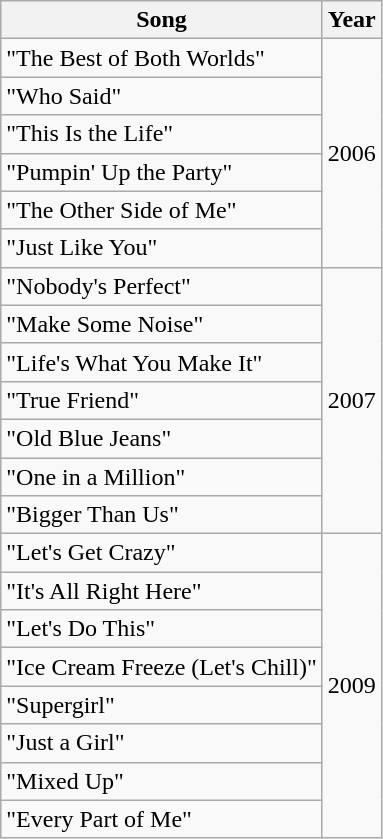<table class="wikitable">
<tr>
<th>Song</th>
<th>Year</th>
</tr>
<tr>
<td>"The Best of Both Worlds"</td>
<td rowspan="6">2006</td>
</tr>
<tr>
<td>"Who Said"</td>
</tr>
<tr>
<td>"This Is the Life"</td>
</tr>
<tr>
<td>"Pumpin' Up the Party"</td>
</tr>
<tr>
<td>"The Other Side of Me"</td>
</tr>
<tr>
<td>"Just Like You"</td>
</tr>
<tr>
<td>"Nobody's Perfect"</td>
<td rowspan="7">2007</td>
</tr>
<tr>
<td>"Make Some Noise"</td>
</tr>
<tr>
<td>"Life's What You Make It"</td>
</tr>
<tr>
<td>"True Friend"</td>
</tr>
<tr>
<td>"Old Blue Jeans"</td>
</tr>
<tr>
<td>"One in a Million"</td>
</tr>
<tr>
<td>"Bigger Than Us"</td>
</tr>
<tr>
<td>"Let's Get Crazy"</td>
<td rowspan="8">2009</td>
</tr>
<tr>
<td>"It's All Right Here"</td>
</tr>
<tr>
<td>"Let's Do This"</td>
</tr>
<tr>
<td>"Ice Cream Freeze (Let's Chill)"</td>
</tr>
<tr>
<td>"Supergirl"</td>
</tr>
<tr>
<td>"Just a Girl"</td>
</tr>
<tr>
<td>"Mixed Up"</td>
</tr>
<tr>
<td>"Every Part of Me"</td>
</tr>
</table>
